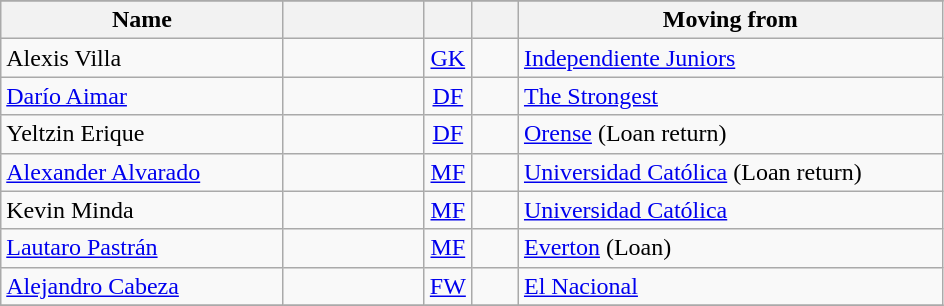<table class="wikitable" style="text-align: center;">
<tr>
</tr>
<tr>
<th width=30% align="center">Name</th>
<th width=15% align="center"></th>
<th width=5% align="center"></th>
<th width=5% align="center"></th>
<th width=45% align="center">Moving from</th>
</tr>
<tr>
<td align=left>Alexis Villa</td>
<td></td>
<td><a href='#'>GK</a></td>
<td></td>
<td align=left><a href='#'>Independiente Juniors</a> </td>
</tr>
<tr>
<td align=left><a href='#'>Darío Aimar</a></td>
<td></td>
<td><a href='#'>DF</a></td>
<td></td>
<td align=left><a href='#'>The Strongest</a> </td>
</tr>
<tr>
<td align=left>Yeltzin Erique</td>
<td></td>
<td><a href='#'>DF</a></td>
<td></td>
<td align=left><a href='#'>Orense</a>  (Loan return)</td>
</tr>
<tr>
<td align=left><a href='#'>Alexander Alvarado</a></td>
<td></td>
<td><a href='#'>MF</a></td>
<td></td>
<td align=left><a href='#'>Universidad Católica</a>  (Loan return)</td>
</tr>
<tr>
<td align=left>Kevin Minda</td>
<td></td>
<td><a href='#'>MF</a></td>
<td></td>
<td align=left><a href='#'>Universidad Católica</a> </td>
</tr>
<tr>
<td align=left><a href='#'>Lautaro Pastrán</a></td>
<td></td>
<td><a href='#'>MF</a></td>
<td></td>
<td align=left><a href='#'>Everton</a>  (Loan)</td>
</tr>
<tr>
<td align=left><a href='#'>Alejandro Cabeza</a></td>
<td></td>
<td><a href='#'>FW</a></td>
<td></td>
<td align=left><a href='#'>El Nacional</a> </td>
</tr>
<tr>
</tr>
</table>
